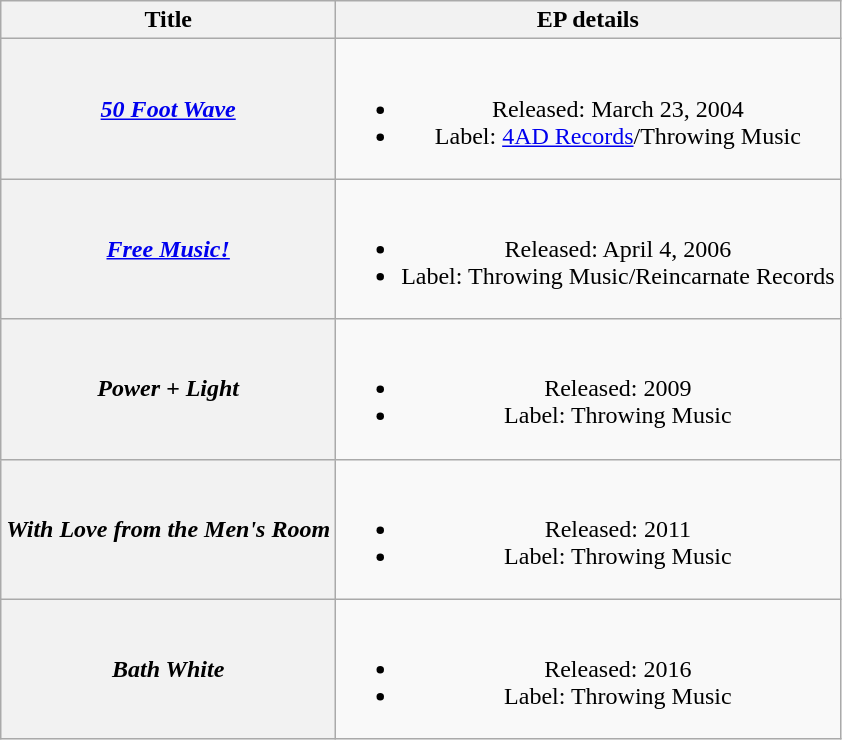<table class="wikitable plainrowheaders" style="text-align:center;">
<tr>
<th>Title</th>
<th>EP details</th>
</tr>
<tr>
<th scope="row"><em><a href='#'>50 Foot Wave</a></em></th>
<td><br><ul><li>Released: March 23, 2004</li><li>Label: <a href='#'>4AD Records</a>/Throwing Music</li></ul></td>
</tr>
<tr>
<th scope="row"><em><a href='#'>Free Music!</a></em></th>
<td><br><ul><li>Released: April 4, 2006</li><li>Label: Throwing Music/Reincarnate Records</li></ul></td>
</tr>
<tr>
<th scope="row"><em>Power + Light</em></th>
<td><br><ul><li>Released: 2009</li><li>Label: Throwing Music</li></ul></td>
</tr>
<tr>
<th scope="row"><em>With Love from the Men's Room</em></th>
<td><br><ul><li>Released: 2011</li><li>Label: Throwing Music</li></ul></td>
</tr>
<tr>
<th scope="row"><em>Bath White</em></th>
<td><br><ul><li>Released: 2016</li><li>Label: Throwing Music</li></ul></td>
</tr>
</table>
